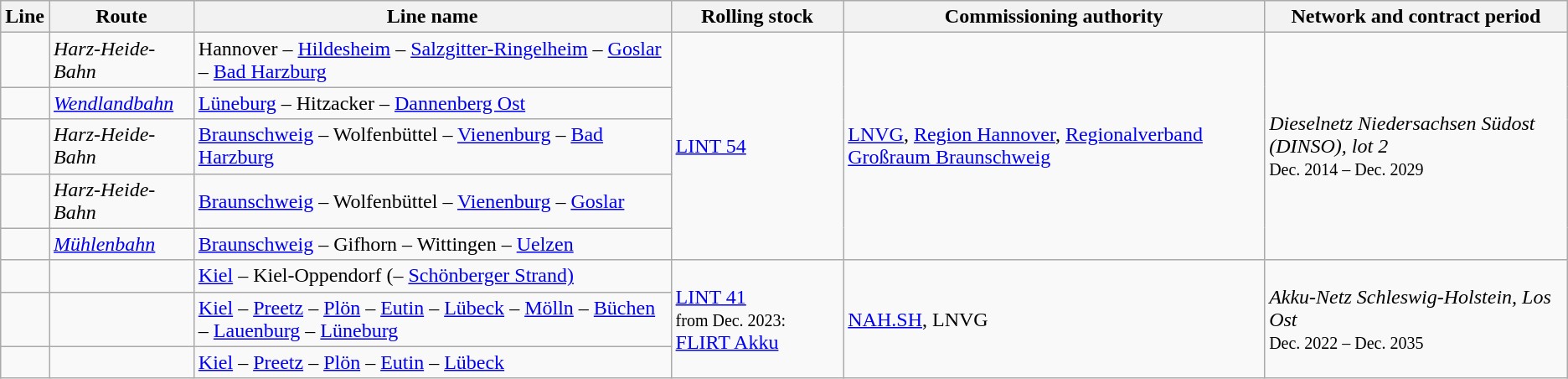<table class="wikitable">
<tr class="hintergrundfarbe5">
<th>Line</th>
<th>Route</th>
<th>Line name</th>
<th>Rolling stock</th>
<th>Commissioning authority</th>
<th>Network and contract period</th>
</tr>
<tr>
<td></td>
<td><em>Harz-Heide-Bahn</em></td>
<td>Hannover – <a href='#'>Hildesheim</a> – <a href='#'>Salzgitter-Ringelheim</a> – <a href='#'>Goslar</a> – <a href='#'>Bad Harzburg</a></td>
<td rowspan="5"><a href='#'>LINT 54</a></td>
<td rowspan="5"><a href='#'>LNVG</a>, <a href='#'>Region Hannover</a>, <a href='#'>Regionalverband Großraum Braunschweig</a></td>
<td rowspan="5"><em>Dieselnetz Niedersachsen Südost (DINSO), lot 2</em><br><small>Dec. 2014 – Dec. 2029</small></td>
</tr>
<tr>
<td></td>
<td><a href='#'><em>Wendlandbahn</em></a></td>
<td><a href='#'>Lüneburg</a> – Hitzacker – <a href='#'>Dannenberg Ost</a></td>
</tr>
<tr>
<td></td>
<td><em>Harz-Heide-Bahn</em></td>
<td><a href='#'>Braunschweig</a> – Wolfenbüttel – <a href='#'>Vienenburg</a> – <a href='#'>Bad Harzburg</a></td>
</tr>
<tr>
<td></td>
<td><em>Harz-Heide-Bahn</em></td>
<td><a href='#'>Braunschweig</a>  – Wolfenbüttel – <a href='#'>Vienenburg</a> – <a href='#'>Goslar</a></td>
</tr>
<tr>
<td></td>
<td><a href='#'><em>Mühlenbahn</em></a></td>
<td><a href='#'>Braunschweig</a> – Gifhorn – Wittingen – <a href='#'>Uelzen</a></td>
</tr>
<tr>
<td></td>
<td></td>
<td><a href='#'>Kiel</a> – Kiel-Oppendorf (– <a href='#'>Schönberger Strand)</a></td>
<td rowspan="3"><a href='#'>LINT 41</a><br><small>from Dec. 2023:</small> <a href='#'>FLIRT Akku</a></td>
<td rowspan="3"><a href='#'>NAH.SH</a>, LNVG</td>
<td rowspan="3"><em>Akku-Netz Schleswig-Holstein, Los Ost</em><br><small>Dec. 2022 – Dec. 2035</small></td>
</tr>
<tr>
<td></td>
<td></td>
<td><a href='#'>Kiel</a> – <a href='#'>Preetz</a> – <a href='#'>Plön</a> – <a href='#'>Eutin</a> – <a href='#'>Lübeck</a> – <a href='#'>Mölln</a> – <a href='#'>Büchen</a> – <a href='#'>Lauenburg</a> – <a href='#'>Lüneburg</a></td>
</tr>
<tr>
<td></td>
<td></td>
<td><a href='#'>Kiel</a> – <a href='#'>Preetz</a> – <a href='#'>Plön</a> – <a href='#'>Eutin</a> – <a href='#'>Lübeck</a></td>
</tr>
</table>
